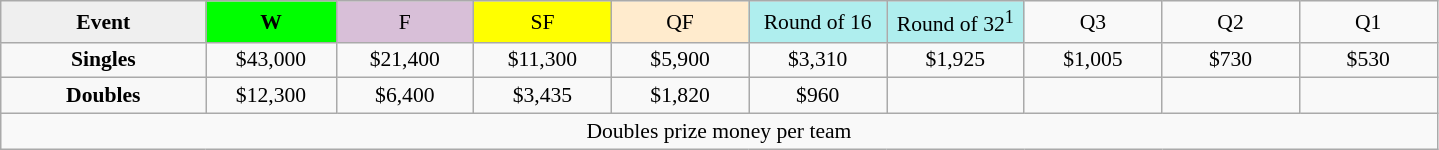<table class=wikitable style=font-size:90%;text-align:center>
<tr>
<td style="width:130px; background:#efefef;"><strong>Event</strong></td>
<td style="width:80px; background:lime;"><strong>W</strong></td>
<td style="width:85px; background:thistle;">F</td>
<td style="width:85px; background:#ff0;">SF</td>
<td style="width:85px; background:#ffebcd;">QF</td>
<td style="width:85px; background:#afeeee;">Round of 16</td>
<td style="width:85px; background:#afeeee;">Round of 32<sup>1</sup></td>
<td width=85>Q3</td>
<td width=85>Q2</td>
<td width=85>Q1</td>
</tr>
<tr>
<td style="background:#f8f8f8;"><strong>Singles</strong></td>
<td>$43,000</td>
<td>$21,400</td>
<td>$11,300</td>
<td>$5,900</td>
<td>$3,310</td>
<td>$1,925</td>
<td>$1,005</td>
<td>$730</td>
<td>$530</td>
</tr>
<tr>
<td style="background:#f8f8f8;"><strong>Doubles</strong></td>
<td>$12,300</td>
<td>$6,400</td>
<td>$3,435</td>
<td>$1,820</td>
<td>$960</td>
<td></td>
<td></td>
<td></td>
<td></td>
</tr>
<tr>
<td colspan=10>Doubles prize money per team</td>
</tr>
</table>
